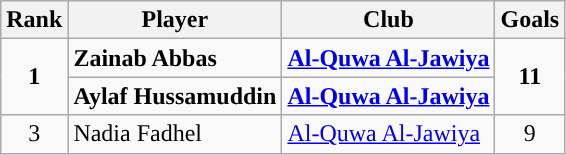<table class="wikitable" style="text-align:center">
<tr>
<th>Rank</th>
<th>Player</th>
<th>Club</th>
<th>Goals</th>
</tr>
<tr>
<td rowspan=2><strong>1</strong></td>
<td align="left"> <strong>Zainab Abbas</strong></td>
<td align="left"><strong><a href='#'>Al-Quwa Al-Jawiya</a></strong></td>
<td rowspan=2><strong>11</strong></td>
</tr>
<tr>
<td align="left"> <strong>Aylaf Hussamuddin</strong></td>
<td align="left"><strong><a href='#'>Al-Quwa Al-Jawiya</a></strong></td>
</tr>
<tr>
<td>3</td>
<td align="left"> Nadia Fadhel</td>
<td align="left"><a href='#'>Al-Quwa Al-Jawiya</a></td>
<td>9</td>
</tr>
</table>
